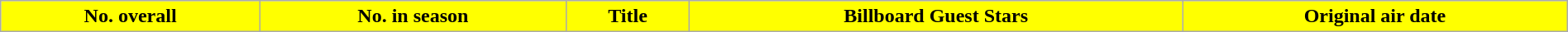<table class="wikitable plainrowheaders" style="width:100%;">
<tr>
<th style="background:#FFFF00; color:#000000;">No. overall</th>
<th style="background:#FFFF00; color:#000000;">No. in season</th>
<th style="background:#FFFF00; color:#000000;">Title</th>
<th style="background:#FFFF00; color:#000000;">Billboard Guest Stars</th>
<th style="background:#FFFF00; color:#000000;">Original air date<br>



















</th>
</tr>
</table>
